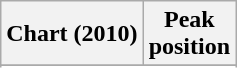<table class="wikitable sortable plainrowheaders">
<tr>
<th scope="col">Chart (2010)</th>
<th scope="col">Peak<br>position</th>
</tr>
<tr>
</tr>
<tr>
</tr>
<tr>
</tr>
<tr>
</tr>
<tr>
</tr>
<tr>
</tr>
<tr>
</tr>
<tr>
</tr>
<tr>
</tr>
<tr>
</tr>
<tr>
</tr>
</table>
